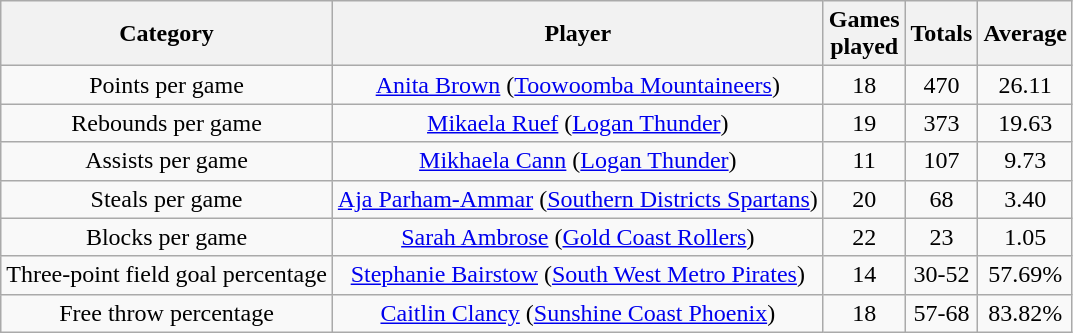<table class="wikitable" style="text-align:center">
<tr>
<th>Category</th>
<th>Player</th>
<th>Games<br>played</th>
<th>Totals</th>
<th>Average</th>
</tr>
<tr>
<td>Points per game</td>
<td><a href='#'>Anita Brown</a> (<a href='#'>Toowoomba Mountaineers</a>)</td>
<td>18</td>
<td>470</td>
<td>26.11</td>
</tr>
<tr>
<td>Rebounds per game</td>
<td><a href='#'>Mikaela Ruef</a> (<a href='#'>Logan Thunder</a>)</td>
<td>19</td>
<td>373</td>
<td>19.63</td>
</tr>
<tr>
<td>Assists per game</td>
<td><a href='#'>Mikhaela Cann</a> (<a href='#'>Logan Thunder</a>)</td>
<td>11</td>
<td>107</td>
<td>9.73</td>
</tr>
<tr>
<td>Steals per game</td>
<td><a href='#'>Aja Parham-Ammar</a> (<a href='#'>Southern Districts Spartans</a>)</td>
<td>20</td>
<td>68</td>
<td>3.40</td>
</tr>
<tr>
<td>Blocks per game</td>
<td><a href='#'>Sarah Ambrose</a> (<a href='#'>Gold Coast Rollers</a>)</td>
<td>22</td>
<td>23</td>
<td>1.05</td>
</tr>
<tr>
<td>Three-point field goal percentage</td>
<td><a href='#'>Stephanie Bairstow</a> (<a href='#'>South West Metro Pirates</a>)</td>
<td>14</td>
<td>30-52</td>
<td>57.69%</td>
</tr>
<tr>
<td>Free throw percentage</td>
<td><a href='#'>Caitlin Clancy</a> (<a href='#'>Sunshine Coast Phoenix</a>)</td>
<td>18</td>
<td>57-68</td>
<td>83.82%</td>
</tr>
</table>
